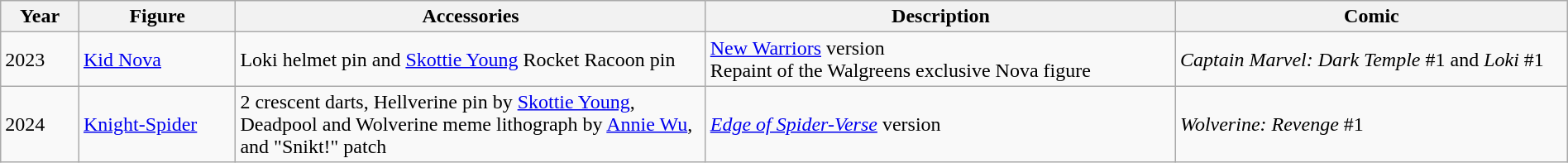<table class="wikitable" style="width:100%;">
<tr>
<th width=5%>Year</th>
<th width=10%>Figure</th>
<th width=30%>Accessories</th>
<th width=30%>Description</th>
<th width=40%>Comic</th>
</tr>
<tr>
<td>2023</td>
<td><a href='#'>Kid Nova</a></td>
<td>Loki helmet pin and <a href='#'>Skottie Young</a> Rocket Racoon pin</td>
<td><a href='#'>New Warriors</a> version<br>Repaint of the Walgreens exclusive Nova figure</td>
<td><em>Captain Marvel: Dark Temple</em> #1 and <em>Loki</em> #1</td>
</tr>
<tr>
<td>2024</td>
<td><a href='#'>Knight-Spider</a></td>
<td>2 crescent darts, Hellverine pin by <a href='#'>Skottie Young</a>, Deadpool and Wolverine meme lithograph by <a href='#'>Annie Wu</a>, and "Snikt!" patch</td>
<td><em><a href='#'>Edge of Spider-Verse</a></em> version</td>
<td><em>Wolverine: Revenge</em> #1</td>
</tr>
</table>
